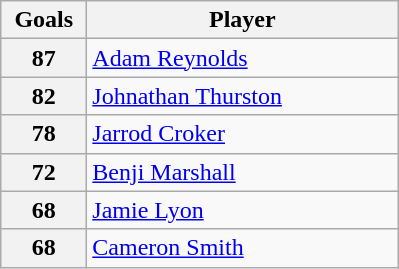<table class="wikitable" style="text-align:left;">
<tr>
<th width=50>Goals</th>
<th width=200>Player</th>
</tr>
<tr>
<th>87</th>
<td> <a href='#'>Adam Reynolds</a></td>
</tr>
<tr>
<th>82</th>
<td> <a href='#'>Johnathan Thurston</a></td>
</tr>
<tr>
<th>78</th>
<td> <a href='#'>Jarrod Croker</a></td>
</tr>
<tr>
<th>72</th>
<td> <a href='#'>Benji Marshall</a></td>
</tr>
<tr>
<th>68</th>
<td> <a href='#'>Jamie Lyon</a></td>
</tr>
<tr>
<th>68</th>
<td> <a href='#'>Cameron Smith</a></td>
</tr>
</table>
